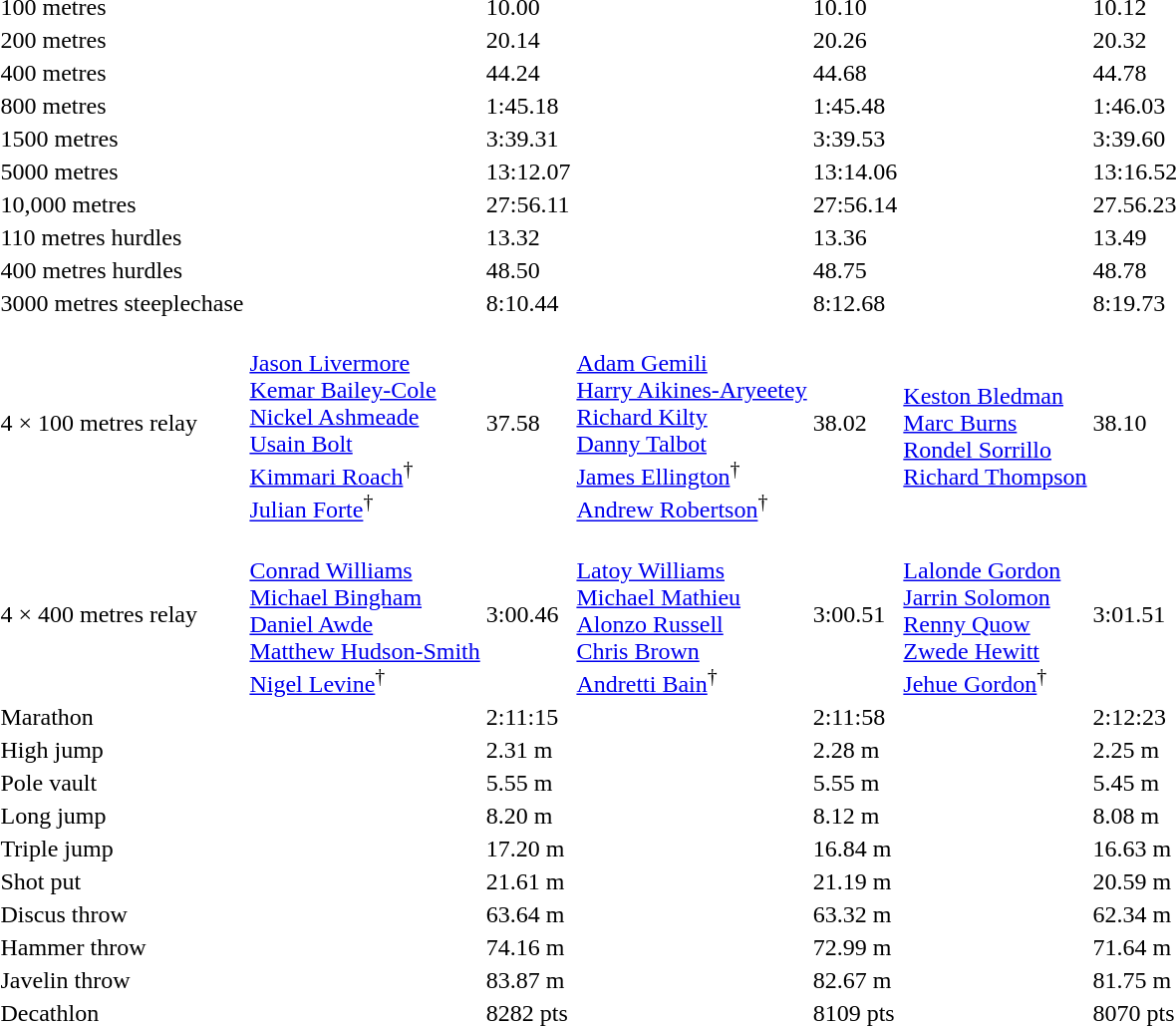<table>
<tr>
<td>100 metres<br></td>
<td></td>
<td>10.00</td>
<td></td>
<td>10.10</td>
<td></td>
<td>10.12</td>
</tr>
<tr>
<td>200 metres<br></td>
<td></td>
<td>20.14</td>
<td></td>
<td>20.26</td>
<td></td>
<td>20.32</td>
</tr>
<tr>
<td>400 metres<br></td>
<td></td>
<td>44.24 <br></td>
<td></td>
<td>44.68</td>
<td></td>
<td>44.78</td>
</tr>
<tr>
<td>800 metres<br></td>
<td></td>
<td>1:45.18</td>
<td></td>
<td>1:45.48</td>
<td></td>
<td>1:46.03</td>
</tr>
<tr>
<td>1500 metres<br></td>
<td></td>
<td>3:39.31</td>
<td></td>
<td>3:39.53</td>
<td></td>
<td>3:39.60</td>
</tr>
<tr>
<td>5000 metres<br></td>
<td></td>
<td>13:12.07</td>
<td></td>
<td>13:14.06</td>
<td></td>
<td>13:16.52</td>
</tr>
<tr>
<td>10,000 metres<br></td>
<td></td>
<td>27:56.11</td>
<td></td>
<td>27:56.14</td>
<td></td>
<td>27.56.23</td>
</tr>
<tr>
<td>110 metres hurdles<br></td>
<td></td>
<td>13.32</td>
<td></td>
<td>13.36</td>
<td></td>
<td>13.49</td>
</tr>
<tr>
<td>400 metres hurdles<br></td>
<td></td>
<td>48.50</td>
<td></td>
<td>48.75</td>
<td></td>
<td>48.78</td>
</tr>
<tr>
<td>3000 metres steeplechase<br></td>
<td></td>
<td>8:10.44</td>
<td></td>
<td>8:12.68</td>
<td></td>
<td>8:19.73</td>
</tr>
<tr>
<td>4 × 100 metres relay<br></td>
<td><br><a href='#'>Jason Livermore</a><br><a href='#'>Kemar Bailey-Cole</a><br><a href='#'>Nickel Ashmeade</a><br><a href='#'>Usain Bolt</a><br><a href='#'>Kimmari Roach</a><sup>†</sup><br><a href='#'>Julian Forte</a><sup>†</sup></td>
<td>37.58 <br></td>
<td><br><a href='#'>Adam Gemili</a><br><a href='#'>Harry Aikines-Aryeetey</a><br><a href='#'>Richard Kilty</a><br><a href='#'>Danny Talbot</a><br><a href='#'>James Ellington</a><sup>†</sup><br><a href='#'>Andrew Robertson</a><sup>†</sup></td>
<td>38.02</td>
<td><br><a href='#'>Keston Bledman</a><br><a href='#'>Marc Burns</a><br><a href='#'>Rondel Sorrillo</a><br><a href='#'>Richard Thompson</a></td>
<td>38.10</td>
</tr>
<tr>
<td>4 × 400 metres relay<br> </td>
<td><br><a href='#'>Conrad Williams</a><br><a href='#'>Michael Bingham</a><br><a href='#'>Daniel Awde</a><br><a href='#'>Matthew Hudson-Smith</a><br><a href='#'>Nigel Levine</a><sup>†</sup></td>
<td>3:00.46</td>
<td><br><a href='#'>Latoy Williams</a><br><a href='#'>Michael Mathieu</a><br><a href='#'>Alonzo Russell</a><br><a href='#'>Chris Brown</a><br><a href='#'>Andretti Bain</a><sup>†</sup></td>
<td>3:00.51</td>
<td><br><a href='#'>Lalonde Gordon</a><br><a href='#'>Jarrin Solomon</a><br><a href='#'>Renny Quow</a><br><a href='#'>Zwede Hewitt</a><br><a href='#'>Jehue Gordon</a><sup>†</sup></td>
<td>3:01.51</td>
</tr>
<tr>
<td>Marathon<br></td>
<td></td>
<td>2:11:15<br></td>
<td></td>
<td>2:11:58</td>
<td></td>
<td>2:12:23</td>
</tr>
<tr>
<td>High jump<br></td>
<td></td>
<td>2.31 m</td>
<td></td>
<td>2.28 m</td>
<td></td>
<td>2.25 m</td>
</tr>
<tr>
<td>Pole vault<br></td>
<td></td>
<td>5.55 m</td>
<td></td>
<td>5.55 m</td>
<td></td>
<td>5.45  m</td>
</tr>
<tr>
<td>Long jump<br></td>
<td></td>
<td>8.20 m</td>
<td></td>
<td>8.12 m</td>
<td></td>
<td>8.08 m</td>
</tr>
<tr>
<td>Triple jump<br></td>
<td></td>
<td>17.20 m</td>
<td></td>
<td>16.84 m</td>
<td></td>
<td>16.63 m</td>
</tr>
<tr>
<td>Shot put<br></td>
<td></td>
<td>21.61 m<br></td>
<td></td>
<td>21.19 m</td>
<td></td>
<td>20.59 m</td>
</tr>
<tr>
<td>Discus throw<br></td>
<td></td>
<td>63.64 m</td>
<td></td>
<td>63.32 m</td>
<td></td>
<td>62.34 m</td>
</tr>
<tr>
<td>Hammer throw<br></td>
<td></td>
<td>74.16 m</td>
<td></td>
<td>72.99 m</td>
<td></td>
<td>71.64 m</td>
</tr>
<tr>
<td>Javelin throw<br></td>
<td></td>
<td>83.87 m</td>
<td></td>
<td>82.67 m</td>
<td></td>
<td>81.75 m</td>
</tr>
<tr>
<td>Decathlon<br></td>
<td></td>
<td>8282 pts</td>
<td></td>
<td>8109 pts</td>
<td></td>
<td>8070 pts<br></td>
</tr>
</table>
